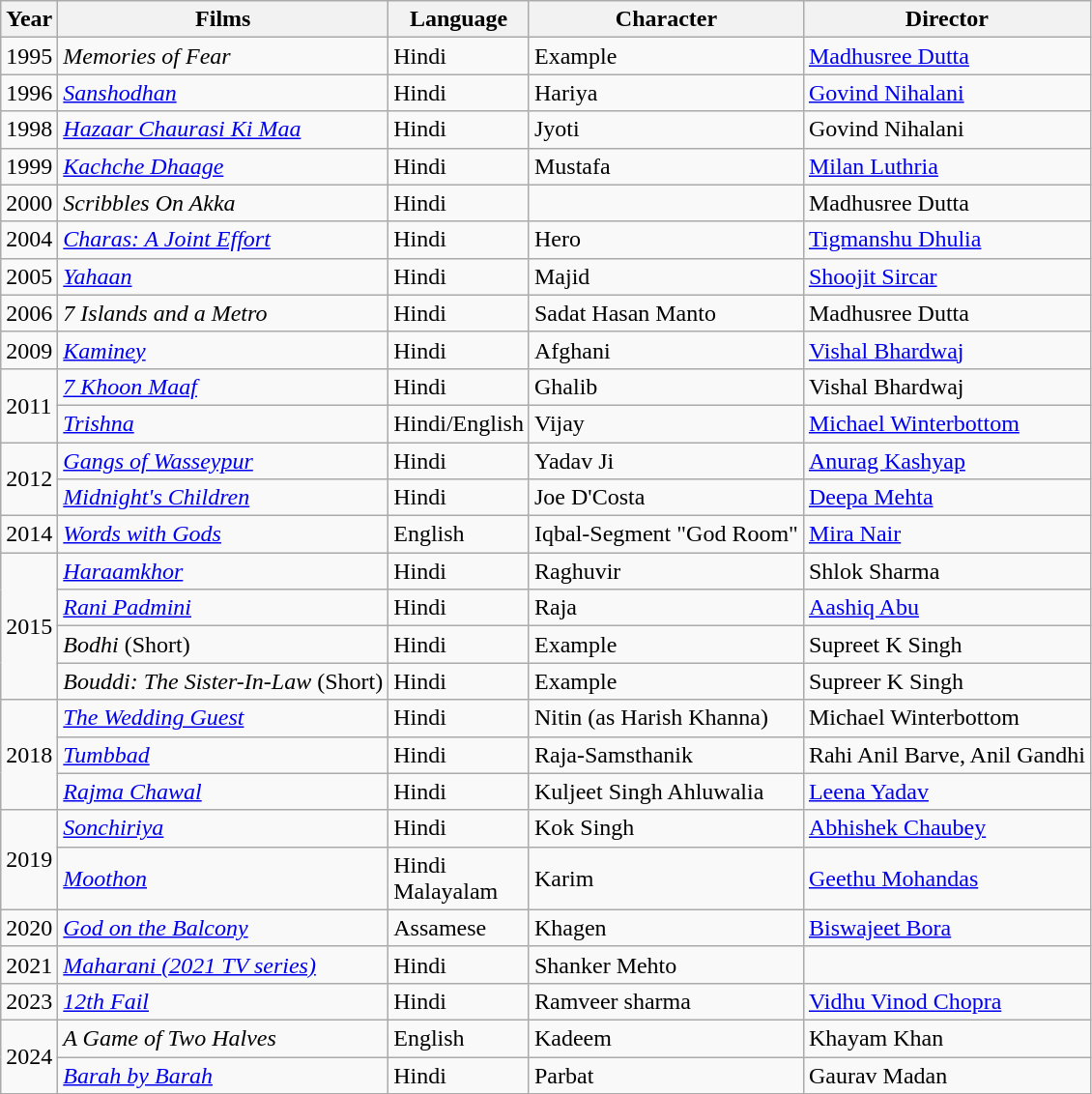<table class="wikitable">
<tr>
<th>Year</th>
<th>Films</th>
<th>Language</th>
<th>Character</th>
<th>Director</th>
</tr>
<tr>
<td>1995</td>
<td><em>Memories of Fear</em></td>
<td>Hindi</td>
<td>Example</td>
<td><a href='#'>Madhusree Dutta</a></td>
</tr>
<tr>
<td>1996</td>
<td><em><a href='#'>Sanshodhan</a></em></td>
<td>Hindi</td>
<td>Hariya</td>
<td><a href='#'>Govind Nihalani</a></td>
</tr>
<tr>
<td>1998</td>
<td><em><a href='#'>Hazaar Chaurasi Ki Maa</a></em></td>
<td>Hindi</td>
<td>Jyoti</td>
<td>Govind Nihalani</td>
</tr>
<tr>
<td>1999</td>
<td><em><a href='#'>Kachche Dhaage</a></em></td>
<td>Hindi</td>
<td>Mustafa</td>
<td><a href='#'>Milan Luthria</a></td>
</tr>
<tr>
<td>2000</td>
<td><em>Scribbles On Akka</em></td>
<td>Hindi</td>
<td></td>
<td>Madhusree Dutta</td>
</tr>
<tr>
<td>2004</td>
<td><em><a href='#'>Charas: A Joint Effort</a></em></td>
<td>Hindi</td>
<td>Hero</td>
<td><a href='#'>Tigmanshu Dhulia</a></td>
</tr>
<tr>
<td>2005</td>
<td><em><a href='#'>Yahaan</a></em></td>
<td>Hindi</td>
<td>Majid</td>
<td><a href='#'>Shoojit Sircar</a></td>
</tr>
<tr>
<td>2006</td>
<td><em>7 Islands and a Metro</em></td>
<td>Hindi</td>
<td>Sadat Hasan Manto</td>
<td>Madhusree Dutta</td>
</tr>
<tr>
<td>2009</td>
<td><em><a href='#'>Kaminey</a></em></td>
<td>Hindi</td>
<td>Afghani</td>
<td><a href='#'>Vishal Bhardwaj</a></td>
</tr>
<tr>
<td rowspan="2">2011</td>
<td><em><a href='#'>7 Khoon Maaf</a></em></td>
<td>Hindi</td>
<td>Ghalib</td>
<td>Vishal Bhardwaj</td>
</tr>
<tr>
<td><a href='#'><em>Trishna</em></a></td>
<td>Hindi/English</td>
<td>Vijay</td>
<td><a href='#'>Michael Winterbottom</a></td>
</tr>
<tr>
<td rowspan="2">2012</td>
<td><em><a href='#'>Gangs of Wasseypur</a></em></td>
<td>Hindi</td>
<td>Yadav Ji</td>
<td><a href='#'>Anurag Kashyap</a></td>
</tr>
<tr>
<td><a href='#'><em>Midnight's Children</em></a></td>
<td>Hindi</td>
<td>Joe D'Costa</td>
<td><a href='#'>Deepa Mehta</a></td>
</tr>
<tr>
<td>2014</td>
<td><em><a href='#'>Words with Gods</a></em></td>
<td>English</td>
<td>Iqbal-Segment "God Room"</td>
<td><a href='#'>Mira Nair</a></td>
</tr>
<tr>
<td rowspan="4">2015</td>
<td><em><a href='#'>Haraamkhor</a></em></td>
<td>Hindi</td>
<td>Raghuvir</td>
<td>Shlok Sharma</td>
</tr>
<tr>
<td><a href='#'><em>Rani Padmini</em></a></td>
<td>Hindi</td>
<td>Raja</td>
<td><a href='#'>Aashiq Abu</a></td>
</tr>
<tr>
<td><em>Bodhi</em> (Short)</td>
<td>Hindi</td>
<td>Example</td>
<td>Supreet K Singh</td>
</tr>
<tr>
<td><em>Bouddi: The Sister-In-Law</em> (Short)</td>
<td>Hindi</td>
<td>Example</td>
<td>Supreer K Singh</td>
</tr>
<tr>
<td rowspan="3">2018</td>
<td><a href='#'><em>The Wedding Guest</em></a></td>
<td>Hindi</td>
<td>Nitin (as Harish Khanna)</td>
<td>Michael Winterbottom</td>
</tr>
<tr>
<td><em><a href='#'>Tumbbad</a></em></td>
<td>Hindi</td>
<td>Raja-Samsthanik</td>
<td>Rahi Anil Barve, Anil Gandhi</td>
</tr>
<tr>
<td><em><a href='#'>Rajma Chawal</a></em></td>
<td>Hindi</td>
<td>Kuljeet Singh Ahluwalia</td>
<td><a href='#'>Leena Yadav</a></td>
</tr>
<tr>
<td rowspan="2">2019</td>
<td><em><a href='#'>Sonchiriya</a></em></td>
<td>Hindi</td>
<td>Kok Singh</td>
<td><a href='#'>Abhishek Chaubey</a></td>
</tr>
<tr>
<td><em><a href='#'>Moothon</a></em></td>
<td>Hindi<br>Malayalam</td>
<td>Karim</td>
<td><a href='#'>Geethu Mohandas</a></td>
</tr>
<tr>
<td>2020</td>
<td><em><a href='#'>God on the Balcony</a></em></td>
<td>Assamese</td>
<td>Khagen</td>
<td><a href='#'>Biswajeet Bora</a></td>
</tr>
<tr>
<td>2021</td>
<td><em><a href='#'>Maharani (2021 TV series)</a></em></td>
<td>Hindi</td>
<td>Shanker Mehto</td>
</tr>
<tr>
<td>2023</td>
<td><em><a href='#'>12th Fail</a></em></td>
<td>Hindi</td>
<td>Ramveer sharma</td>
<td><a href='#'>Vidhu Vinod Chopra</a></td>
</tr>
<tr>
<td rowspan="2">2024</td>
<td><em>A Game of Two Halves</em></td>
<td>English</td>
<td>Kadeem</td>
<td>Khayam Khan</td>
</tr>
<tr>
<td><em><a href='#'>Barah by Barah</a></em></td>
<td>Hindi</td>
<td>Parbat</td>
<td>Gaurav Madan</td>
</tr>
</table>
